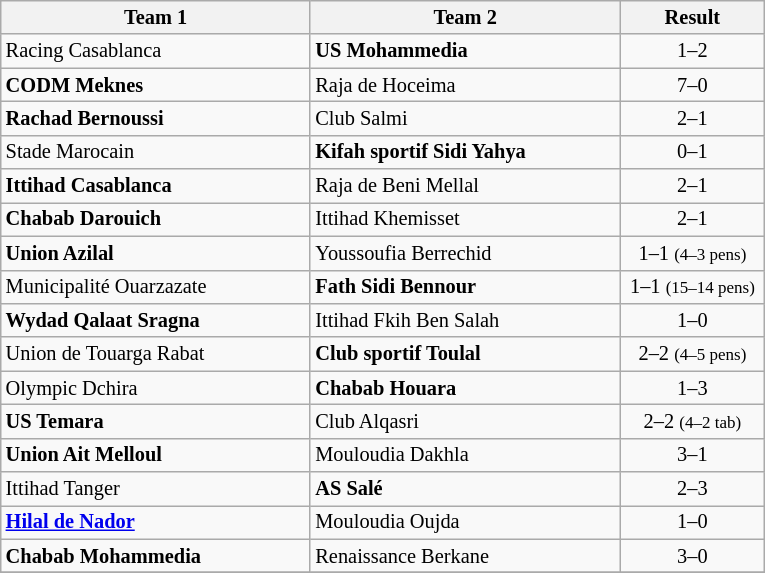<table class=wikitable style="font-size:85%">
<tr>
<th width="200">Team 1</th>
<th width="200">Team  2</th>
<th width="90">Result</th>
</tr>
<tr>
<td>Racing Casablanca</td>
<td><strong>US Mohammedia</strong></td>
<td align=center>1–2</td>
</tr>
<tr>
<td><strong>CODM Meknes</strong></td>
<td>Raja de Hoceima</td>
<td align=center>7–0</td>
</tr>
<tr>
<td><strong>Rachad Bernoussi</strong></td>
<td>Club Salmi</td>
<td align=center>2–1</td>
</tr>
<tr>
<td>Stade Marocain</td>
<td><strong>Kifah sportif Sidi Yahya</strong></td>
<td align=center>0–1</td>
</tr>
<tr>
<td><strong>Ittihad Casablanca</strong></td>
<td>Raja de Beni Mellal</td>
<td align=center>2–1</td>
</tr>
<tr>
<td><strong>Chabab Darouich</strong></td>
<td>Ittihad Khemisset</td>
<td align=center>2–1</td>
</tr>
<tr>
<td><strong>Union Azilal</strong></td>
<td>Youssoufia Berrechid</td>
<td align=center>1–1 <small>(4–3 pens)</small></td>
</tr>
<tr>
<td>Municipalité Ouarzazate</td>
<td><strong>Fath Sidi Bennour</strong></td>
<td align=center>1–1 <small>(15–14 pens)</small></td>
</tr>
<tr>
<td><strong>Wydad Qalaat Sragna</strong></td>
<td>Ittihad Fkih Ben Salah</td>
<td align=center>1–0</td>
</tr>
<tr>
<td>Union de Touarga Rabat</td>
<td><strong>Club sportif Toulal</strong></td>
<td align=center>2–2 <small>(4–5 pens)</small></td>
</tr>
<tr>
<td>Olympic Dchira</td>
<td><strong>Chabab Houara</strong></td>
<td align=center>1–3</td>
</tr>
<tr>
<td><strong>US Temara</strong></td>
<td>Club Alqasri</td>
<td align=center>2–2 <small>(4–2 tab)</small></td>
</tr>
<tr>
<td><strong>Union Ait Melloul</strong></td>
<td>Mouloudia Dakhla</td>
<td align=center>3–1</td>
</tr>
<tr>
<td>Ittihad Tanger</td>
<td><strong>AS Salé</strong></td>
<td align=center>2–3</td>
</tr>
<tr>
<td><strong><a href='#'>Hilal de Nador</a></strong></td>
<td>Mouloudia Oujda</td>
<td align=center>1–0</td>
</tr>
<tr>
<td><strong>Chabab Mohammedia</strong></td>
<td>Renaissance Berkane</td>
<td align=center>3–0</td>
</tr>
<tr>
</tr>
</table>
